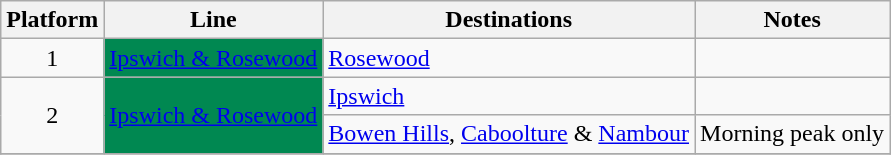<table class="wikitable" style="float: none; margin: 0.5em; ">
<tr>
<th>Platform</th>
<th>Line</th>
<th>Destinations</th>
<th>Notes</th>
</tr>
<tr>
<td style="text-align:center;">1</td>
<td style=background:#008851><a href='#'><span>Ipswich & Rosewood</span></a></td>
<td><a href='#'>Rosewood</a></td>
<td></td>
</tr>
<tr>
<td rowspan="2" style="text-align:center;">2</td>
<td rowspan="2" style=background:#008851><a href='#'><span>Ipswich & Rosewood</span></a></td>
<td><a href='#'>Ipswich</a></td>
<td></td>
</tr>
<tr>
<td><a href='#'>Bowen Hills</a>, <a href='#'>Caboolture</a> & <a href='#'>Nambour</a></td>
<td>Morning peak only</td>
</tr>
<tr>
</tr>
</table>
